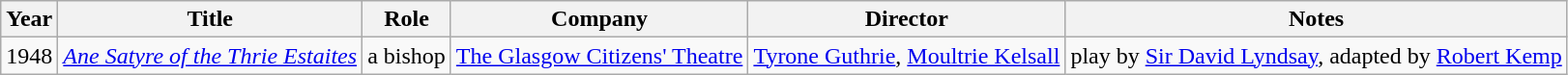<table class="wikitable">
<tr>
<th>Year</th>
<th>Title</th>
<th>Role</th>
<th>Company</th>
<th>Director</th>
<th>Notes</th>
</tr>
<tr>
<td>1948</td>
<td><em><a href='#'>Ane Satyre of the Thrie Estaites</a></em></td>
<td>a bishop</td>
<td><a href='#'>The Glasgow Citizens' Theatre</a></td>
<td><a href='#'>Tyrone Guthrie</a>, <a href='#'>Moultrie Kelsall</a></td>
<td>play by <a href='#'>Sir David Lyndsay</a>, adapted by <a href='#'>Robert Kemp</a></td>
</tr>
</table>
